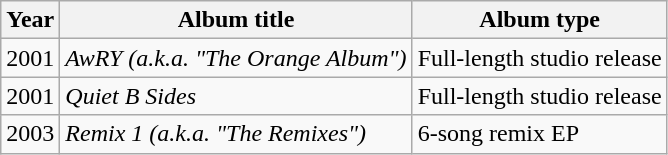<table class="wikitable">
<tr>
<th>Year</th>
<th>Album title</th>
<th>Album type</th>
</tr>
<tr>
<td>2001</td>
<td><em>AwRY (a.k.a. "The Orange Album")</em></td>
<td>Full-length studio release</td>
</tr>
<tr>
<td>2001</td>
<td><em>Quiet B Sides</em></td>
<td>Full-length studio release</td>
</tr>
<tr>
<td>2003</td>
<td><em>Remix 1 (a.k.a. "The Remixes")</em></td>
<td>6-song remix EP</td>
</tr>
</table>
